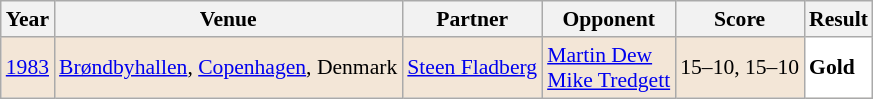<table class="sortable wikitable" style="font-size: 90%;">
<tr>
<th>Year</th>
<th>Venue</th>
<th>Partner</th>
<th>Opponent</th>
<th>Score</th>
<th>Result</th>
</tr>
<tr style="background:#F3E6D7">
<td align="center"><a href='#'>1983</a></td>
<td align="left"><a href='#'>Brøndbyhallen</a>, <a href='#'>Copenhagen</a>, Denmark</td>
<td align="left"> <a href='#'>Steen Fladberg</a></td>
<td align="left"> <a href='#'>Martin Dew</a><br> <a href='#'>Mike Tredgett</a></td>
<td align="left">15–10, 15–10</td>
<td style="text-align:left; background:white"> <strong>Gold</strong></td>
</tr>
</table>
